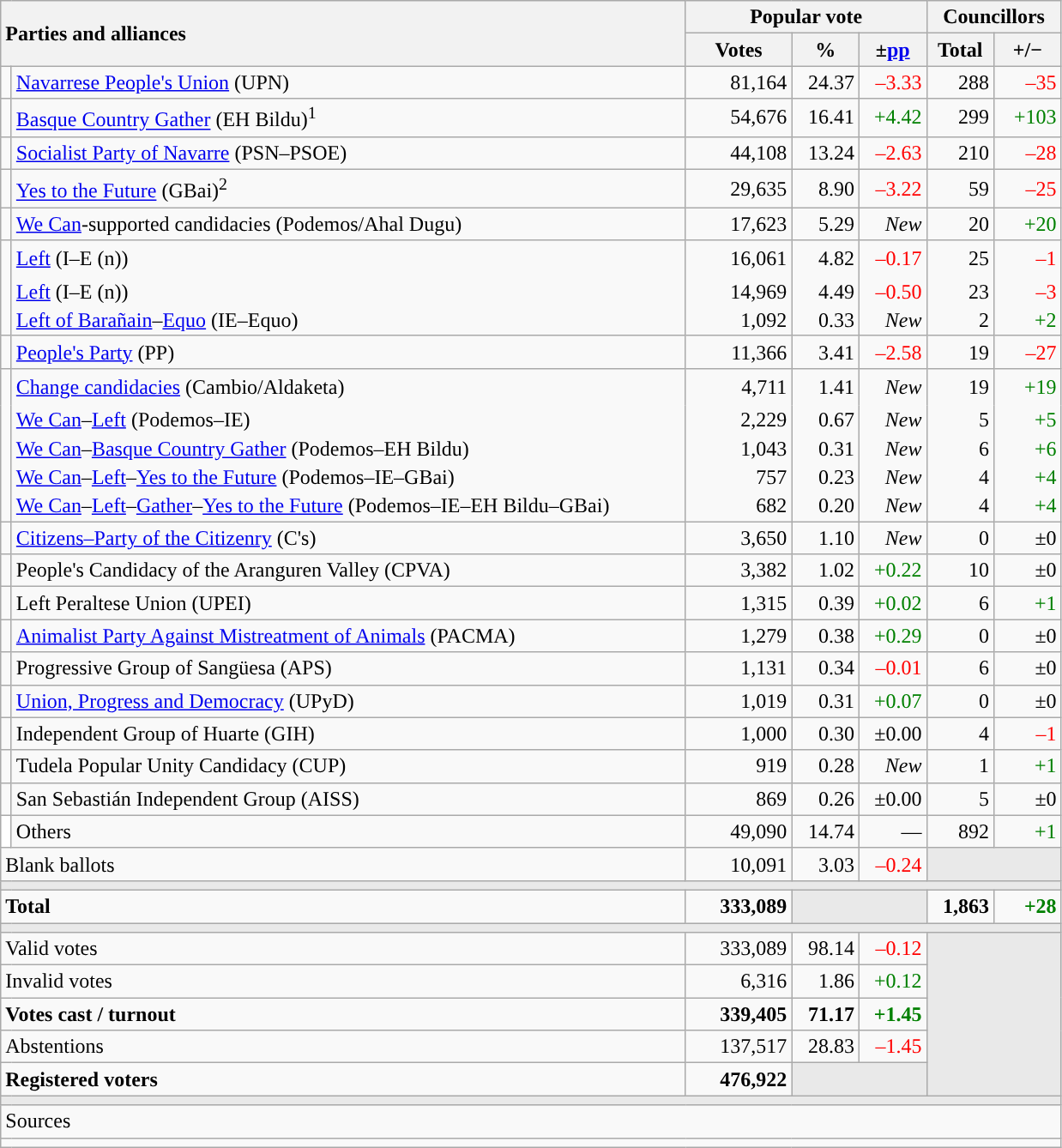<table class="wikitable" style="text-align:right;">
<tr>
<th style="text-align:left;" rowspan="2" colspan="2" width="525">Parties and alliances</th>
<th colspan="3">Popular vote</th>
<th colspan="2">Councillors</th>
</tr>
<tr>
<th width="75">Votes</th>
<th width="45">%</th>
<th width="45">±<a href='#'>pp</a></th>
<th width="45">Total</th>
<th width="45">+/−</th>
</tr>
<tr>
<td width="1" style="color:inherit;background:"></td>
<td align="left"><a href='#'>Navarrese People's Union</a> (UPN)</td>
<td>81,164</td>
<td>24.37</td>
<td style="color:red;">–3.33</td>
<td>288</td>
<td style="color:red;">–35</td>
</tr>
<tr>
<td style="color:inherit;background:"></td>
<td align="left"><a href='#'>Basque Country Gather</a> (EH Bildu)<sup>1</sup></td>
<td>54,676</td>
<td>16.41</td>
<td style="color:green;">+4.42</td>
<td>299</td>
<td style="color:green;">+103</td>
</tr>
<tr>
<td style="color:inherit;background:"></td>
<td align="left"><a href='#'>Socialist Party of Navarre</a> (PSN–PSOE)</td>
<td>44,108</td>
<td>13.24</td>
<td style="color:red;">–2.63</td>
<td>210</td>
<td style="color:red;">–28</td>
</tr>
<tr>
<td style="color:inherit;background:"></td>
<td align="left"><a href='#'>Yes to the Future</a> (GBai)<sup>2</sup></td>
<td>29,635</td>
<td>8.90</td>
<td style="color:red;">–3.22</td>
<td>59</td>
<td style="color:red;">–25</td>
</tr>
<tr>
<td style="color:inherit;background:"></td>
<td align="left"><a href='#'>We Can</a>-supported candidacies (Podemos/Ahal Dugu)</td>
<td>17,623</td>
<td>5.29</td>
<td><em>New</em></td>
<td>20</td>
<td style="color:green;">+20</td>
</tr>
<tr style="line-height:22px;">
<td rowspan="3" style="color:inherit;background:"></td>
<td align="left"><a href='#'>Left</a> (I–E (n))</td>
<td>16,061</td>
<td>4.82</td>
<td style="color:red;">–0.17</td>
<td>25</td>
<td style="color:red;">–1</td>
</tr>
<tr style="border-bottom-style:hidden; border-top-style:hidden; line-height:16px;">
<td align="left"><span><a href='#'>Left</a> (I–E (n))</span></td>
<td>14,969</td>
<td>4.49</td>
<td style="color:red;">–0.50</td>
<td>23</td>
<td style="color:red;">–3</td>
</tr>
<tr style="line-height:16px;">
<td align="left"><span><a href='#'>Left of Barañain</a>–<a href='#'>Equo</a> (IE–Equo)</span></td>
<td>1,092</td>
<td>0.33</td>
<td><em>New</em></td>
<td>2</td>
<td style="color:green;">+2</td>
</tr>
<tr>
<td style="color:inherit;background:"></td>
<td align="left"><a href='#'>People's Party</a> (PP)</td>
<td>11,366</td>
<td>3.41</td>
<td style="color:red;">–2.58</td>
<td>19</td>
<td style="color:red;">–27</td>
</tr>
<tr style="line-height:22px;">
<td rowspan="5" style="color:inherit;background:"></td>
<td align="left"><a href='#'>Change candidacies</a> (Cambio/Aldaketa)</td>
<td>4,711</td>
<td>1.41</td>
<td><em>New</em></td>
<td>19</td>
<td style="color:green;">+19</td>
</tr>
<tr style="border-bottom-style:hidden; border-top-style:hidden; line-height:16px;">
<td align="left"><span><a href='#'>We Can</a>–<a href='#'>Left</a> (Podemos–IE)</span></td>
<td>2,229</td>
<td>0.67</td>
<td><em>New</em></td>
<td>5</td>
<td style="color:green;">+5</td>
</tr>
<tr style="border-bottom-style:hidden; line-height:16px;">
<td align="left"><span><a href='#'>We Can</a>–<a href='#'>Basque Country Gather</a> (Podemos–EH Bildu)</span></td>
<td>1,043</td>
<td>0.31</td>
<td><em>New</em></td>
<td>6</td>
<td style="color:green;">+6</td>
</tr>
<tr style="border-bottom-style:hidden; line-height:16px;">
<td align="left"><span><a href='#'>We Can</a>–<a href='#'>Left</a>–<a href='#'>Yes to the Future</a> (Podemos–IE–GBai)</span></td>
<td>757</td>
<td>0.23</td>
<td><em>New</em></td>
<td>4</td>
<td style="color:green;">+4</td>
</tr>
<tr style="line-height:16px;">
<td align="left"><span><a href='#'>We Can</a>–<a href='#'>Left</a>–<a href='#'>Gather</a>–<a href='#'>Yes to the Future</a> (Podemos–IE–EH Bildu–GBai)</span></td>
<td>682</td>
<td>0.20</td>
<td><em>New</em></td>
<td>4</td>
<td style="color:green;">+4</td>
</tr>
<tr>
<td style="color:inherit;background:"></td>
<td align="left"><a href='#'>Citizens–Party of the Citizenry</a> (C's)</td>
<td>3,650</td>
<td>1.10</td>
<td><em>New</em></td>
<td>0</td>
<td>±0</td>
</tr>
<tr>
<td style="color:inherit;background:"></td>
<td align="left">People's Candidacy of the Aranguren Valley (CPVA)</td>
<td>3,382</td>
<td>1.02</td>
<td style="color:green;">+0.22</td>
<td>10</td>
<td>±0</td>
</tr>
<tr>
<td style="color:inherit;background:"></td>
<td align="left">Left Peraltese Union (UPEI)</td>
<td>1,315</td>
<td>0.39</td>
<td style="color:green;">+0.02</td>
<td>6</td>
<td style="color:green;">+1</td>
</tr>
<tr>
<td style="color:inherit;background:"></td>
<td align="left"><a href='#'>Animalist Party Against Mistreatment of Animals</a> (PACMA)</td>
<td>1,279</td>
<td>0.38</td>
<td style="color:green;">+0.29</td>
<td>0</td>
<td>±0</td>
</tr>
<tr>
<td style="color:inherit;background:"></td>
<td align="left">Progressive Group of Sangüesa (APS)</td>
<td>1,131</td>
<td>0.34</td>
<td style="color:red;">–0.01</td>
<td>6</td>
<td>±0</td>
</tr>
<tr>
<td style="color:inherit;background:"></td>
<td align="left"><a href='#'>Union, Progress and Democracy</a> (UPyD)</td>
<td>1,019</td>
<td>0.31</td>
<td style="color:green;">+0.07</td>
<td>0</td>
<td>±0</td>
</tr>
<tr>
<td style="color:inherit;background:"></td>
<td align="left">Independent Group of Huarte (GIH)</td>
<td>1,000</td>
<td>0.30</td>
<td>±0.00</td>
<td>4</td>
<td style="color:red;">–1</td>
</tr>
<tr>
<td style="color:inherit;background:"></td>
<td align="left">Tudela Popular Unity Candidacy (CUP)</td>
<td>919</td>
<td>0.28</td>
<td><em>New</em></td>
<td>1</td>
<td style="color:green;">+1</td>
</tr>
<tr>
<td style="color:inherit;background:"></td>
<td align="left">San Sebastián Independent Group (AISS)</td>
<td>869</td>
<td>0.26</td>
<td>±0.00</td>
<td>5</td>
<td>±0</td>
</tr>
<tr>
<td bgcolor="white"></td>
<td align="left">Others</td>
<td>49,090</td>
<td>14.74</td>
<td>—</td>
<td>892</td>
<td style="color:green;">+1</td>
</tr>
<tr>
<td align="left" colspan="2">Blank ballots</td>
<td>10,091</td>
<td>3.03</td>
<td style="color:red;">–0.24</td>
<td bgcolor="#E9E9E9" colspan="2"></td>
</tr>
<tr>
<td colspan="7" bgcolor="#E9E9E9"></td>
</tr>
<tr style="font-weight:bold;">
<td align="left" colspan="2">Total</td>
<td>333,089</td>
<td bgcolor="#E9E9E9" colspan="2"></td>
<td>1,863</td>
<td style="color:green;">+28</td>
</tr>
<tr>
<td colspan="7" bgcolor="#E9E9E9"></td>
</tr>
<tr>
<td align="left" colspan="2">Valid votes</td>
<td>333,089</td>
<td>98.14</td>
<td style="color:red;">–0.12</td>
<td bgcolor="#E9E9E9" colspan="2" rowspan="5"></td>
</tr>
<tr>
<td align="left" colspan="2">Invalid votes</td>
<td>6,316</td>
<td>1.86</td>
<td style="color:green;">+0.12</td>
</tr>
<tr style="font-weight:bold;">
<td align="left" colspan="2">Votes cast / turnout</td>
<td>339,405</td>
<td>71.17</td>
<td style="color:green;">+1.45</td>
</tr>
<tr>
<td align="left" colspan="2">Abstentions</td>
<td>137,517</td>
<td>28.83</td>
<td style="color:red;">–1.45</td>
</tr>
<tr style="font-weight:bold;">
<td align="left" colspan="2">Registered voters</td>
<td>476,922</td>
<td bgcolor="#E9E9E9" colspan="2"></td>
</tr>
<tr>
<td colspan="7" bgcolor="#E9E9E9"></td>
</tr>
<tr>
<td align="left" colspan="7">Sources</td>
</tr>
<tr>
<td colspan="7" style="text-align:left; max-width:790px;"></td>
</tr>
</table>
